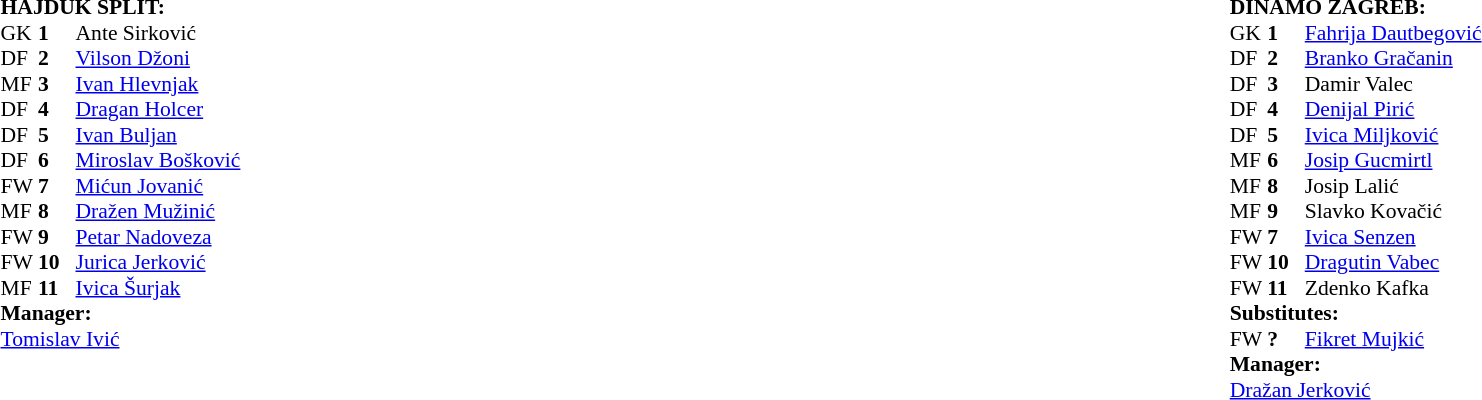<table width="100%">
<tr>
<td valign="top" width="50%"><br><table style="font-size: 90%" cellspacing="0" cellpadding="0">
<tr>
<td colspan="4"><strong>HAJDUK SPLIT:</strong></td>
</tr>
<tr>
<th width="25"></th>
<th width="25"></th>
<th width="200"></th>
<th></th>
</tr>
<tr>
<td>GK</td>
<td><strong>1</strong></td>
<td> Ante Sirković</td>
</tr>
<tr>
<td>DF</td>
<td><strong>2</strong></td>
<td> <a href='#'>Vilson Džoni</a></td>
</tr>
<tr>
<td>MF</td>
<td><strong>3</strong></td>
<td> <a href='#'>Ivan Hlevnjak</a></td>
</tr>
<tr>
<td>DF</td>
<td><strong>4</strong></td>
<td> <a href='#'>Dragan Holcer</a></td>
</tr>
<tr>
<td>DF</td>
<td><strong>5</strong></td>
<td> <a href='#'>Ivan Buljan</a></td>
</tr>
<tr>
<td>DF</td>
<td><strong>6</strong></td>
<td> <a href='#'>Miroslav Bošković</a></td>
</tr>
<tr>
<td>FW</td>
<td><strong>7</strong></td>
<td> <a href='#'>Mićun Jovanić</a></td>
</tr>
<tr>
<td>MF</td>
<td><strong>8</strong></td>
<td> <a href='#'>Dražen Mužinić</a></td>
</tr>
<tr>
<td>FW</td>
<td><strong>9</strong></td>
<td> <a href='#'>Petar Nadoveza</a></td>
</tr>
<tr>
<td>FW</td>
<td><strong>10</strong></td>
<td> <a href='#'>Jurica Jerković</a></td>
</tr>
<tr>
<td>MF</td>
<td><strong>11</strong></td>
<td> <a href='#'>Ivica Šurjak</a></td>
</tr>
<tr>
<td colspan=4><strong>Manager:</strong></td>
</tr>
<tr>
<td colspan="4"> <a href='#'>Tomislav Ivić</a></td>
</tr>
</table>
</td>
<td valign="top" width="50%"><br><table style="font-size: 90%" cellspacing="0" cellpadding="0" align="center">
<tr>
<td colspan="4"><strong>DINAMO ZAGREB:</strong></td>
</tr>
<tr>
<th width="25"></th>
<th width="25"></th>
<th width="200"></th>
<th></th>
</tr>
<tr>
<td>GK</td>
<td><strong>1</strong></td>
<td> <a href='#'>Fahrija Dautbegović</a></td>
</tr>
<tr>
<td>DF</td>
<td><strong>2</strong></td>
<td> <a href='#'>Branko Gračanin</a></td>
</tr>
<tr>
<td>DF</td>
<td><strong>3</strong></td>
<td> Damir Valec</td>
</tr>
<tr>
<td>DF</td>
<td><strong>4</strong></td>
<td> <a href='#'>Denijal Pirić</a></td>
</tr>
<tr>
<td>DF</td>
<td><strong>5</strong></td>
<td> <a href='#'>Ivica Miljković</a></td>
</tr>
<tr>
<td>MF</td>
<td><strong>6</strong></td>
<td> <a href='#'>Josip Gucmirtl</a></td>
</tr>
<tr>
<td>MF</td>
<td><strong>8</strong></td>
<td> Josip Lalić</td>
</tr>
<tr>
<td>MF</td>
<td><strong>9</strong></td>
<td> Slavko Kovačić</td>
</tr>
<tr>
<td>FW</td>
<td><strong>7</strong></td>
<td> <a href='#'>Ivica Senzen</a></td>
</tr>
<tr>
<td>FW</td>
<td><strong>10</strong></td>
<td> <a href='#'>Dragutin Vabec</a></td>
</tr>
<tr>
<td>FW</td>
<td><strong>11</strong></td>
<td> Zdenko Kafka</td>
<td></td>
</tr>
<tr>
<td colspan=4><strong>Substitutes:</strong></td>
</tr>
<tr>
<td>FW</td>
<td><strong>?</strong></td>
<td> <a href='#'>Fikret Mujkić</a></td>
<td></td>
</tr>
<tr>
<td colspan=4><strong>Manager:</strong></td>
</tr>
<tr>
<td colspan="4"> <a href='#'>Dražan Jerković</a></td>
</tr>
</table>
</td>
</tr>
</table>
